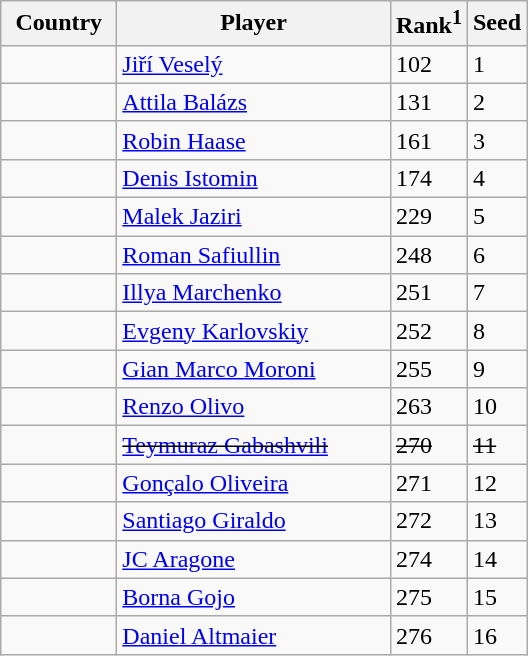<table class="sortable wikitable">
<tr>
<th width="70">Country</th>
<th width="175">Player</th>
<th>Rank<sup>1</sup></th>
<th>Seed</th>
</tr>
<tr>
<td></td>
<td><a href='#'>Jiří Veselý</a></td>
<td>102</td>
<td>1</td>
</tr>
<tr>
<td></td>
<td><a href='#'>Attila Balázs</a></td>
<td>131</td>
<td>2</td>
</tr>
<tr>
<td></td>
<td><a href='#'>Robin Haase</a></td>
<td>161</td>
<td>3</td>
</tr>
<tr>
<td></td>
<td><a href='#'>Denis Istomin</a></td>
<td>174</td>
<td>4</td>
</tr>
<tr>
<td></td>
<td><a href='#'>Malek Jaziri</a></td>
<td>229</td>
<td>5</td>
</tr>
<tr>
<td></td>
<td><a href='#'>Roman Safiullin</a></td>
<td>248</td>
<td>6</td>
</tr>
<tr>
<td></td>
<td><a href='#'>Illya Marchenko</a></td>
<td>251</td>
<td>7</td>
</tr>
<tr>
<td></td>
<td><a href='#'>Evgeny Karlovskiy</a></td>
<td>252</td>
<td>8</td>
</tr>
<tr>
<td></td>
<td><a href='#'>Gian Marco Moroni</a></td>
<td>255</td>
<td>9</td>
</tr>
<tr>
<td></td>
<td><a href='#'>Renzo Olivo</a></td>
<td>263</td>
<td>10</td>
</tr>
<tr>
<td><s></s></td>
<td><s><a href='#'>Teymuraz Gabashvili</a></s></td>
<td><s>270</s></td>
<td><s>11</s></td>
</tr>
<tr>
<td></td>
<td><a href='#'>Gonçalo Oliveira</a></td>
<td>271</td>
<td>12</td>
</tr>
<tr>
<td></td>
<td><a href='#'>Santiago Giraldo</a></td>
<td>272</td>
<td>13</td>
</tr>
<tr>
<td></td>
<td><a href='#'>JC Aragone</a></td>
<td>274</td>
<td>14</td>
</tr>
<tr>
<td></td>
<td><a href='#'>Borna Gojo</a></td>
<td>275</td>
<td>15</td>
</tr>
<tr>
<td></td>
<td><a href='#'>Daniel Altmaier</a></td>
<td>276</td>
<td>16</td>
</tr>
</table>
